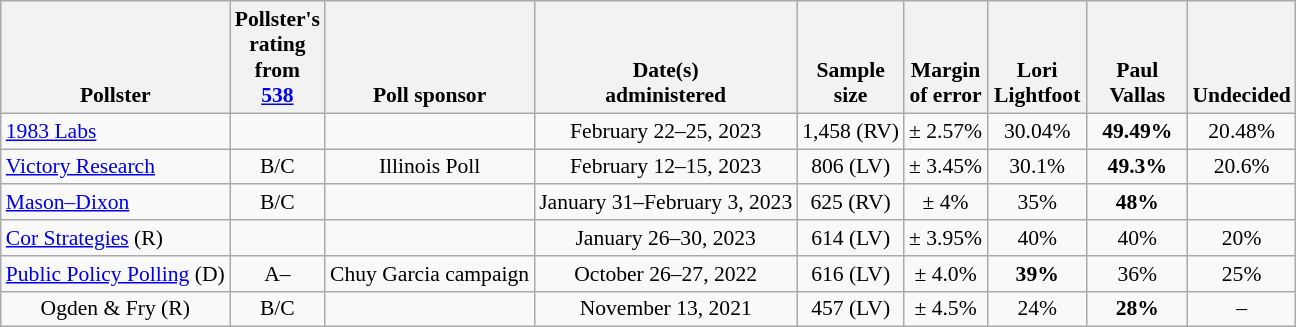<table class="wikitable" style="font-size:90%;text-align:center;">
<tr valign=bottom>
<th>Pollster</th>
<th>Pollster's<br>rating<br>from<br><a href='#'>538</a></th>
<th>Poll sponsor</th>
<th>Date(s)<br>administered</th>
<th>Sample<br>size</th>
<th>Margin<br>of error</th>
<th style="width:60px;">Lori<br>Lightfoot</th>
<th style="width:60px;">Paul<br>Vallas</th>
<th>Undecided</th>
</tr>
<tr>
<td style="text-align:left;"><a href='#'>1983 Labs</a></td>
<td></td>
<td></td>
<td>February 22–25, 2023</td>
<td>1,458 (RV)</td>
<td>± 2.57%</td>
<td>30.04%</td>
<td><strong>49.49%</strong></td>
<td>20.48%</td>
</tr>
<tr>
<td style="text-align:left;"><a href='#'>Victory Research</a></td>
<td>B/C</td>
<td>Illinois Poll</td>
<td>February 12–15, 2023</td>
<td>806 (LV)</td>
<td>± 3.45%</td>
<td>30.1%</td>
<td><strong>49.3%</strong></td>
<td>20.6%</td>
</tr>
<tr>
<td style="text-align:left;"><a href='#'>Mason–Dixon</a></td>
<td>B/C</td>
<td></td>
<td>January 31–February 3, 2023</td>
<td>625 (RV)</td>
<td>± 4%</td>
<td>35%</td>
<td><strong>48%</strong></td>
<td></td>
</tr>
<tr>
<td style="text-align:left;"><a href='#'>Cor Strategies</a> (R)</td>
<td></td>
<td></td>
<td>January 26–30, 2023</td>
<td>614 (LV)</td>
<td>± 3.95%</td>
<td>40%</td>
<td>40%</td>
<td>20%</td>
</tr>
<tr>
<td style="text-align:left;"><a href='#'>Public Policy Polling</a> (D)</td>
<td>A–</td>
<td>Chuy Garcia campaign</td>
<td>October 26–27, 2022</td>
<td>616 (LV)</td>
<td>± 4.0%</td>
<td><strong>39%</strong></td>
<td>36%</td>
<td>25%</td>
</tr>
<tr>
<td>Ogden & Fry (R)</td>
<td>B/C</td>
<td></td>
<td>November 13, 2021</td>
<td>457 (LV)</td>
<td>± 4.5%</td>
<td>24%</td>
<td><strong>28%</strong></td>
<td>–</td>
</tr>
</table>
